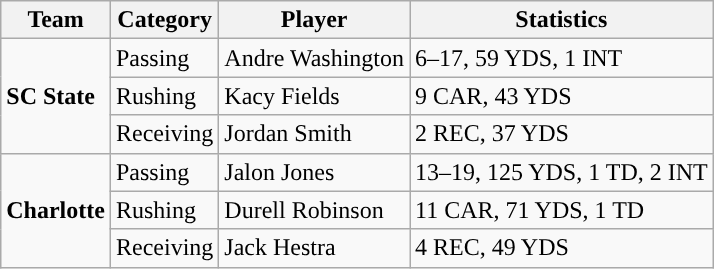<table class="wikitable" style="float: left;">
<tr>
<th>Team</th>
<th>Category</th>
<th>Player</th>
<th>Statistics</th>
</tr>
<tr>
<td rowspan=3><strong>SC State</strong></td>
<td>Passing</td>
<td>Andre Washington</td>
<td>6–17, 59 YDS, 1 INT</td>
</tr>
<tr>
<td>Rushing</td>
<td>Kacy Fields</td>
<td>9 CAR, 43 YDS</td>
</tr>
<tr>
<td>Receiving</td>
<td>Jordan Smith</td>
<td>2 REC, 37 YDS</td>
</tr>
<tr>
<td rowspan=3><strong>Charlotte</strong></td>
<td>Passing</td>
<td>Jalon Jones</td>
<td>13–19, 125 YDS, 1 TD, 2 INT</td>
</tr>
<tr>
<td>Rushing</td>
<td>Durell Robinson</td>
<td>11 CAR, 71 YDS, 1 TD</td>
</tr>
<tr>
<td>Receiving</td>
<td>Jack Hestra</td>
<td>4 REC, 49 YDS</td>
</tr>
</table>
